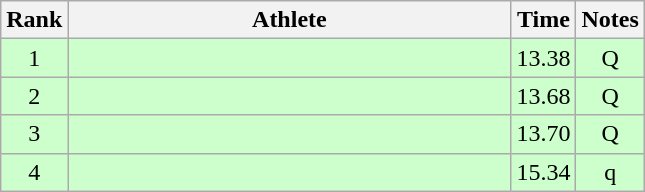<table class="wikitable" style="text-align:center">
<tr>
<th>Rank</th>
<th Style="width:18em">Athlete</th>
<th>Time</th>
<th>Notes</th>
</tr>
<tr style="background:#cfc">
<td>1</td>
<td style="text-align:left"></td>
<td>13.38</td>
<td>Q</td>
</tr>
<tr style="background:#cfc">
<td>2</td>
<td style="text-align:left"></td>
<td>13.68</td>
<td>Q</td>
</tr>
<tr style="background:#cfc">
<td>3</td>
<td style="text-align:left"></td>
<td>13.70</td>
<td>Q</td>
</tr>
<tr style="background:#cfc">
<td>4</td>
<td style="text-align:left"></td>
<td>15.34</td>
<td>q</td>
</tr>
</table>
